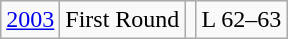<table class="wikitable">
<tr align="center">
<td><a href='#'>2003</a></td>
<td>First Round</td>
<td></td>
<td>L 62–63</td>
</tr>
</table>
